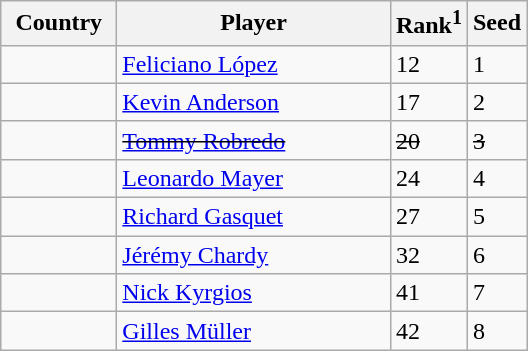<table class=wikitable>
<tr>
<th width="70">Country</th>
<th width="175">Player</th>
<th>Rank<sup>1</sup></th>
<th>Seed</th>
</tr>
<tr>
<td></td>
<td><a href='#'>Feliciano López</a></td>
<td>12</td>
<td>1</td>
</tr>
<tr>
<td></td>
<td><a href='#'>Kevin Anderson</a></td>
<td>17</td>
<td>2</td>
</tr>
<tr>
<td><s></s></td>
<td><s><a href='#'>Tommy Robredo</a></s></td>
<td><s>20</s></td>
<td><s>3</s></td>
</tr>
<tr>
<td></td>
<td><a href='#'>Leonardo Mayer</a></td>
<td>24</td>
<td>4</td>
</tr>
<tr>
<td></td>
<td><a href='#'>Richard Gasquet</a></td>
<td>27</td>
<td>5</td>
</tr>
<tr>
<td></td>
<td><a href='#'>Jérémy Chardy</a></td>
<td>32</td>
<td>6</td>
</tr>
<tr>
<td></td>
<td><a href='#'>Nick Kyrgios</a></td>
<td>41</td>
<td>7</td>
</tr>
<tr>
<td></td>
<td><a href='#'>Gilles Müller</a></td>
<td>42</td>
<td>8</td>
</tr>
</table>
